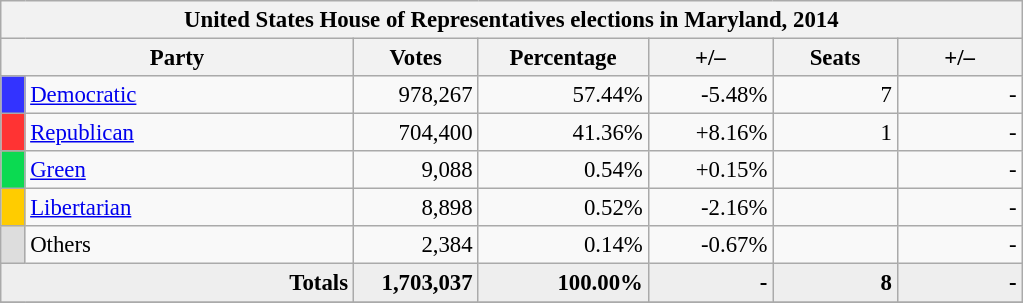<table class="wikitable" style="font-size: 95%;">
<tr>
<th colspan="7">United States House of Representatives elections in Maryland, 2014</th>
</tr>
<tr>
<th colspan=2 style="width: 15em">Party</th>
<th style="width: 5em">Votes</th>
<th style="width: 7em">Percentage</th>
<th style="width: 5em">+/–</th>
<th style="width: 5em">Seats</th>
<th style="width: 5em">+/–</th>
</tr>
<tr>
<th style="background-color:#3333FF; width: 3px"></th>
<td style="width: 130px"><a href='#'>Democratic</a></td>
<td align="right">978,267</td>
<td align="right">57.44%</td>
<td align="right">-5.48%</td>
<td align="right">7</td>
<td align="right">-</td>
</tr>
<tr>
<th style="background-color:#FF3333; width: 3px"></th>
<td style="width: 130px"><a href='#'>Republican</a></td>
<td align="right">704,400</td>
<td align="right">41.36%</td>
<td align="right">+8.16%</td>
<td align="right">1</td>
<td align="right">-</td>
</tr>
<tr>
<th style="background-color:#0BDA51; width: 3px"></th>
<td style="width: 130px"><a href='#'>Green</a></td>
<td align="right">9,088</td>
<td align="right">0.54%</td>
<td align="right">+0.15%</td>
<td align="right"></td>
<td align="right">-</td>
</tr>
<tr>
<th style="background-color:#FFCC00; width: 3px"></th>
<td style="width: 130px"><a href='#'>Libertarian</a></td>
<td align="right">8,898</td>
<td align="right">0.52%</td>
<td align="right">-2.16%</td>
<td align="right"></td>
<td align="right">-</td>
</tr>
<tr>
<th style="background-color:#DDDDDD; width: 3px"></th>
<td style="width: 130px">Others</td>
<td align="right">2,384</td>
<td align="right">0.14%</td>
<td align="right">-0.67%</td>
<td align="right"></td>
<td align="right">-</td>
</tr>
<tr bgcolor="#EEEEEE">
<td colspan="2" align="right"><strong>Totals</strong></td>
<td align="right"><strong>1,703,037</strong></td>
<td align="right"><strong>100.00%</strong></td>
<td align="right"><strong>-</strong></td>
<td align="right"><strong>8</strong></td>
<td align="right"><strong>-</strong></td>
</tr>
<tr bgcolor="#EEEEEE">
</tr>
</table>
